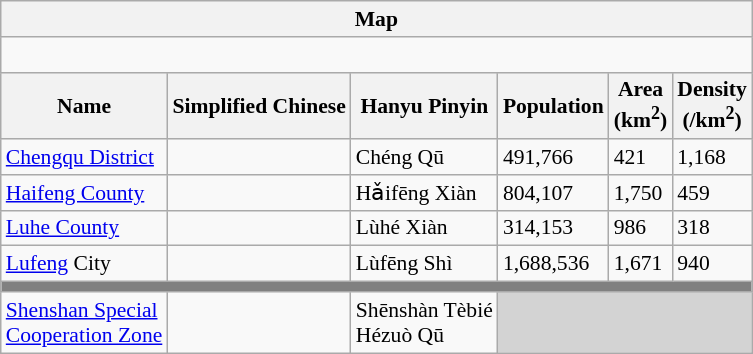<table class="wikitable" style="font-size:90%;">
<tr>
<th colspan="6">Map</th>
</tr>
<tr>
<td colspan="6"><div><br>







</div></td>
</tr>
<tr>
<th>Name</th>
<th>Simplified Chinese</th>
<th>Hanyu Pinyin</th>
<th>Population<br></th>
<th>Area<br>(km<sup>2</sup>)</th>
<th>Density<br>(/km<sup>2</sup>)</th>
</tr>
<tr>
<td><a href='#'>Chengqu District</a></td>
<td></td>
<td>Chéng Qū</td>
<td>491,766</td>
<td>421</td>
<td>1,168</td>
</tr>
<tr>
<td><a href='#'>Haifeng County</a></td>
<td></td>
<td>Hǎifēng Xiàn</td>
<td>804,107</td>
<td>1,750</td>
<td>459</td>
</tr>
<tr>
<td><a href='#'>Luhe County</a></td>
<td></td>
<td>Lùhé Xiàn</td>
<td>314,153</td>
<td>986</td>
<td>318</td>
</tr>
<tr>
<td><a href='#'>Lufeng</a> City</td>
<td></td>
<td>Lùfēng Shì</td>
<td>1,688,536</td>
<td>1,671</td>
<td>940</td>
</tr>
<tr bgcolor="grey">
<td colspan="6"></td>
</tr>
<tr>
<td><a href='#'>Shenshan Special<br>Cooperation Zone</a></td>
<td></td>
<td>Shēnshàn Tèbié<br>Hézuò Qū</td>
<td bgcolor="lightgrey" colspan="3"></td>
</tr>
</table>
